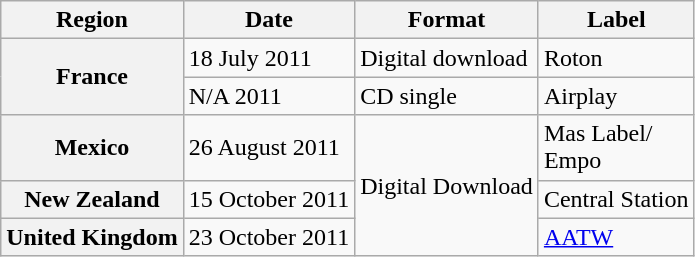<table class="wikitable plainrowheaders unsortable">
<tr>
<th>Region</th>
<th>Date</th>
<th>Format</th>
<th>Label</th>
</tr>
<tr>
<th scope="row" rowspan="2">France</th>
<td>18 July 2011</td>
<td>Digital download</td>
<td>Roton</td>
</tr>
<tr>
<td>N/A 2011</td>
<td>CD single</td>
<td>Airplay</td>
</tr>
<tr>
<th scope="row">Mexico</th>
<td>26 August 2011</td>
<td rowspan="3">Digital Download</td>
<td>Mas Label/<br>Empo</td>
</tr>
<tr>
<th scope="row">New Zealand</th>
<td>15 October 2011</td>
<td>Central Station</td>
</tr>
<tr>
<th scope="row">United Kingdom</th>
<td>23 October 2011</td>
<td><a href='#'>AATW</a></td>
</tr>
</table>
